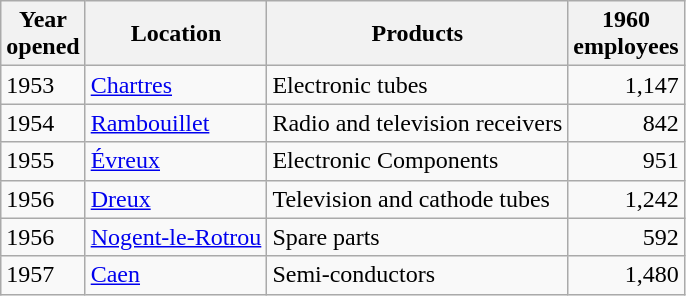<table class=wikitable>
<tr>
<th>Year<br>opened</th>
<th>Location</th>
<th>Products</th>
<th>1960<br>employees</th>
</tr>
<tr>
<td>1953</td>
<td><a href='#'>Chartres</a></td>
<td>Electronic tubes</td>
<td style="text-align:right;">1,147</td>
</tr>
<tr>
<td>1954</td>
<td><a href='#'>Rambouillet</a></td>
<td>Radio and television receivers</td>
<td style="text-align:right;">842</td>
</tr>
<tr>
<td>1955</td>
<td><a href='#'>Évreux</a></td>
<td>Electronic Components</td>
<td style="text-align:right;">951</td>
</tr>
<tr>
<td>1956</td>
<td><a href='#'>Dreux</a></td>
<td>Television and cathode tubes</td>
<td style="text-align:right;">1,242</td>
</tr>
<tr>
<td>1956</td>
<td><a href='#'>Nogent-le-Rotrou</a></td>
<td>Spare parts</td>
<td style="text-align:right;">592</td>
</tr>
<tr>
<td>1957</td>
<td><a href='#'>Caen</a></td>
<td>Semi-conductors</td>
<td style="text-align:right;">1,480</td>
</tr>
</table>
